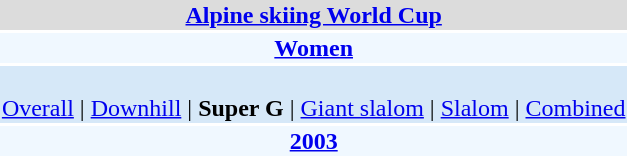<table align="right" class="toccolours" style="margin: 0 0 1em 1em;">
<tr>
<td colspan="2" align=center bgcolor=Gainsboro><strong><a href='#'>Alpine skiing World Cup</a></strong></td>
</tr>
<tr>
<td colspan="2" align=center bgcolor=AliceBlue><strong><a href='#'>Women</a></strong></td>
</tr>
<tr>
<td colspan="2" align=center bgcolor=D6E8F8><br><a href='#'>Overall</a> | 
<a href='#'>Downhill</a> | 
<strong>Super G</strong> | 
<a href='#'>Giant slalom</a> | 
<a href='#'>Slalom</a> | 
<a href='#'>Combined</a></td>
</tr>
<tr>
<td colspan="2" align=center bgcolor=AliceBlue><strong><a href='#'>2003</a></strong></td>
</tr>
</table>
